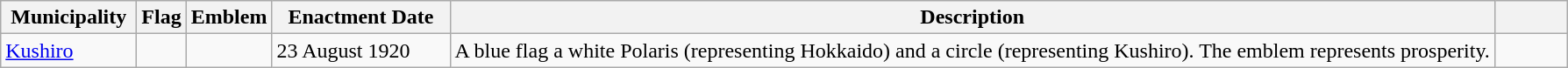<table class="wikitable">
<tr>
<th style="width:12ch;">Municipality</th>
<th>Flag</th>
<th>Emblem</th>
<th style="width:16ch;">Enactment Date</th>
<th>Description</th>
<th style="width:6ch;"></th>
</tr>
<tr>
<td><a href='#'>Kushiro</a></td>
<td></td>
<td></td>
<td>23 August 1920</td>
<td>A blue flag a white Polaris (representing Hokkaido) and a circle (representing Kushiro). The emblem represents prosperity.</td>
<td></td>
</tr>
</table>
